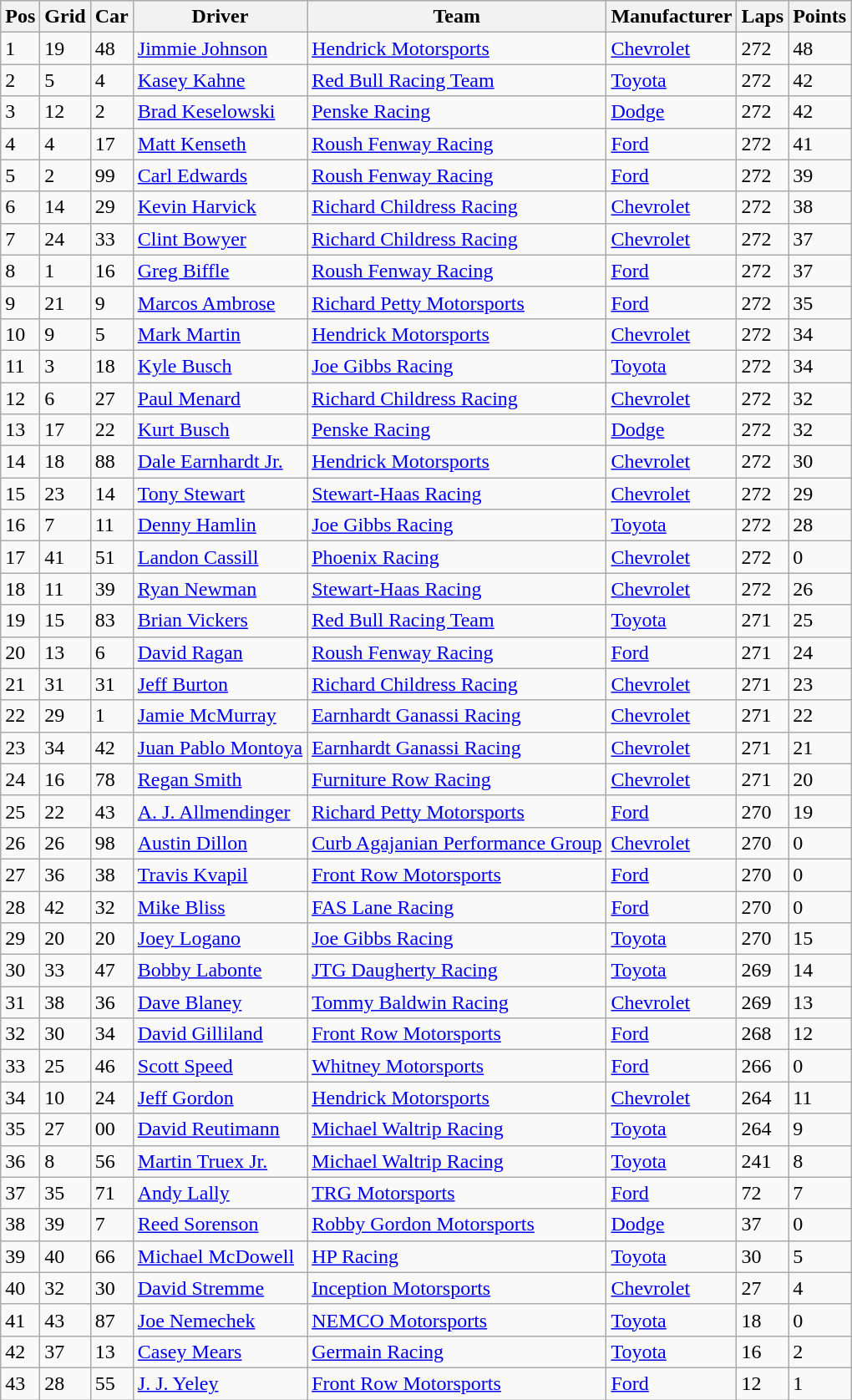<table class="wikitable" border="1">
<tr>
<th>Pos</th>
<th>Grid</th>
<th>Car</th>
<th>Driver</th>
<th>Team</th>
<th>Manufacturer</th>
<th>Laps</th>
<th>Points</th>
</tr>
<tr>
<td>1</td>
<td>19</td>
<td>48</td>
<td><a href='#'>Jimmie Johnson</a></td>
<td><a href='#'>Hendrick Motorsports</a></td>
<td><a href='#'>Chevrolet</a></td>
<td>272</td>
<td>48</td>
</tr>
<tr>
<td>2</td>
<td>5</td>
<td>4</td>
<td><a href='#'>Kasey Kahne</a></td>
<td><a href='#'>Red Bull Racing Team</a></td>
<td><a href='#'>Toyota</a></td>
<td>272</td>
<td>42</td>
</tr>
<tr>
<td>3</td>
<td>12</td>
<td>2</td>
<td><a href='#'>Brad Keselowski</a></td>
<td><a href='#'>Penske Racing</a></td>
<td><a href='#'>Dodge</a></td>
<td>272</td>
<td>42</td>
</tr>
<tr>
<td>4</td>
<td>4</td>
<td>17</td>
<td><a href='#'>Matt Kenseth</a></td>
<td><a href='#'>Roush Fenway Racing</a></td>
<td><a href='#'>Ford</a></td>
<td>272</td>
<td>41</td>
</tr>
<tr>
<td>5</td>
<td>2</td>
<td>99</td>
<td><a href='#'>Carl Edwards</a></td>
<td><a href='#'>Roush Fenway Racing</a></td>
<td><a href='#'>Ford</a></td>
<td>272</td>
<td>39</td>
</tr>
<tr>
<td>6</td>
<td>14</td>
<td>29</td>
<td><a href='#'>Kevin Harvick</a></td>
<td><a href='#'>Richard Childress Racing</a></td>
<td><a href='#'>Chevrolet</a></td>
<td>272</td>
<td>38</td>
</tr>
<tr>
<td>7</td>
<td>24</td>
<td>33</td>
<td><a href='#'>Clint Bowyer</a></td>
<td><a href='#'>Richard Childress Racing</a></td>
<td><a href='#'>Chevrolet</a></td>
<td>272</td>
<td>37</td>
</tr>
<tr>
<td>8</td>
<td>1</td>
<td>16</td>
<td><a href='#'>Greg Biffle</a></td>
<td><a href='#'>Roush Fenway Racing</a></td>
<td><a href='#'>Ford</a></td>
<td>272</td>
<td>37</td>
</tr>
<tr>
<td>9</td>
<td>21</td>
<td>9</td>
<td><a href='#'>Marcos Ambrose</a></td>
<td><a href='#'>Richard Petty Motorsports</a></td>
<td><a href='#'>Ford</a></td>
<td>272</td>
<td>35</td>
</tr>
<tr>
<td>10</td>
<td>9</td>
<td>5</td>
<td><a href='#'>Mark Martin</a></td>
<td><a href='#'>Hendrick Motorsports</a></td>
<td><a href='#'>Chevrolet</a></td>
<td>272</td>
<td>34</td>
</tr>
<tr>
<td>11</td>
<td>3</td>
<td>18</td>
<td><a href='#'>Kyle Busch</a></td>
<td><a href='#'>Joe Gibbs Racing</a></td>
<td><a href='#'>Toyota</a></td>
<td>272</td>
<td>34</td>
</tr>
<tr>
<td>12</td>
<td>6</td>
<td>27</td>
<td><a href='#'>Paul Menard</a></td>
<td><a href='#'>Richard Childress Racing</a></td>
<td><a href='#'>Chevrolet</a></td>
<td>272</td>
<td>32</td>
</tr>
<tr>
<td>13</td>
<td>17</td>
<td>22</td>
<td><a href='#'>Kurt Busch</a></td>
<td><a href='#'>Penske Racing</a></td>
<td><a href='#'>Dodge</a></td>
<td>272</td>
<td>32</td>
</tr>
<tr>
<td>14</td>
<td>18</td>
<td>88</td>
<td><a href='#'>Dale Earnhardt Jr.</a></td>
<td><a href='#'>Hendrick Motorsports</a></td>
<td><a href='#'>Chevrolet</a></td>
<td>272</td>
<td>30</td>
</tr>
<tr>
<td>15</td>
<td>23</td>
<td>14</td>
<td><a href='#'>Tony Stewart</a></td>
<td><a href='#'>Stewart-Haas Racing</a></td>
<td><a href='#'>Chevrolet</a></td>
<td>272</td>
<td>29</td>
</tr>
<tr>
<td>16</td>
<td>7</td>
<td>11</td>
<td><a href='#'>Denny Hamlin</a></td>
<td><a href='#'>Joe Gibbs Racing</a></td>
<td><a href='#'>Toyota</a></td>
<td>272</td>
<td>28</td>
</tr>
<tr>
<td>17</td>
<td>41</td>
<td>51</td>
<td><a href='#'>Landon Cassill</a></td>
<td><a href='#'>Phoenix Racing</a></td>
<td><a href='#'>Chevrolet</a></td>
<td>272</td>
<td>0</td>
</tr>
<tr>
<td>18</td>
<td>11</td>
<td>39</td>
<td><a href='#'>Ryan Newman</a></td>
<td><a href='#'>Stewart-Haas Racing</a></td>
<td><a href='#'>Chevrolet</a></td>
<td>272</td>
<td>26</td>
</tr>
<tr>
<td>19</td>
<td>15</td>
<td>83</td>
<td><a href='#'>Brian Vickers</a></td>
<td><a href='#'>Red Bull Racing Team</a></td>
<td><a href='#'>Toyota</a></td>
<td>271</td>
<td>25</td>
</tr>
<tr>
<td>20</td>
<td>13</td>
<td>6</td>
<td><a href='#'>David Ragan</a></td>
<td><a href='#'>Roush Fenway Racing</a></td>
<td><a href='#'>Ford</a></td>
<td>271</td>
<td>24</td>
</tr>
<tr>
<td>21</td>
<td>31</td>
<td>31</td>
<td><a href='#'>Jeff Burton</a></td>
<td><a href='#'>Richard Childress Racing</a></td>
<td><a href='#'>Chevrolet</a></td>
<td>271</td>
<td>23</td>
</tr>
<tr>
<td>22</td>
<td>29</td>
<td>1</td>
<td><a href='#'>Jamie McMurray</a></td>
<td><a href='#'>Earnhardt Ganassi Racing</a></td>
<td><a href='#'>Chevrolet</a></td>
<td>271</td>
<td>22</td>
</tr>
<tr>
<td>23</td>
<td>34</td>
<td>42</td>
<td><a href='#'>Juan Pablo Montoya</a></td>
<td><a href='#'>Earnhardt Ganassi Racing</a></td>
<td><a href='#'>Chevrolet</a></td>
<td>271</td>
<td>21</td>
</tr>
<tr>
<td>24</td>
<td>16</td>
<td>78</td>
<td><a href='#'>Regan Smith</a></td>
<td><a href='#'>Furniture Row Racing</a></td>
<td><a href='#'>Chevrolet</a></td>
<td>271</td>
<td>20</td>
</tr>
<tr>
<td>25</td>
<td>22</td>
<td>43</td>
<td><a href='#'>A. J. Allmendinger</a></td>
<td><a href='#'>Richard Petty Motorsports</a></td>
<td><a href='#'>Ford</a></td>
<td>270</td>
<td>19</td>
</tr>
<tr>
<td>26</td>
<td>26</td>
<td>98</td>
<td><a href='#'>Austin Dillon</a></td>
<td><a href='#'>Curb Agajanian Performance Group</a></td>
<td><a href='#'>Chevrolet</a></td>
<td>270</td>
<td>0</td>
</tr>
<tr>
<td>27</td>
<td>36</td>
<td>38</td>
<td><a href='#'>Travis Kvapil</a></td>
<td><a href='#'>Front Row Motorsports</a></td>
<td><a href='#'>Ford</a></td>
<td>270</td>
<td>0</td>
</tr>
<tr>
<td>28</td>
<td>42</td>
<td>32</td>
<td><a href='#'>Mike Bliss</a></td>
<td><a href='#'>FAS Lane Racing</a></td>
<td><a href='#'>Ford</a></td>
<td>270</td>
<td>0</td>
</tr>
<tr>
<td>29</td>
<td>20</td>
<td>20</td>
<td><a href='#'>Joey Logano</a></td>
<td><a href='#'>Joe Gibbs Racing</a></td>
<td><a href='#'>Toyota</a></td>
<td>270</td>
<td>15</td>
</tr>
<tr>
<td>30</td>
<td>33</td>
<td>47</td>
<td><a href='#'>Bobby Labonte</a></td>
<td><a href='#'>JTG Daugherty Racing</a></td>
<td><a href='#'>Toyota</a></td>
<td>269</td>
<td>14</td>
</tr>
<tr>
<td>31</td>
<td>38</td>
<td>36</td>
<td><a href='#'>Dave Blaney</a></td>
<td><a href='#'>Tommy Baldwin Racing</a></td>
<td><a href='#'>Chevrolet</a></td>
<td>269</td>
<td>13</td>
</tr>
<tr>
<td>32</td>
<td>30</td>
<td>34</td>
<td><a href='#'>David Gilliland</a></td>
<td><a href='#'>Front Row Motorsports</a></td>
<td><a href='#'>Ford</a></td>
<td>268</td>
<td>12</td>
</tr>
<tr>
<td>33</td>
<td>25</td>
<td>46</td>
<td><a href='#'>Scott Speed</a></td>
<td><a href='#'>Whitney Motorsports</a></td>
<td><a href='#'>Ford</a></td>
<td>266</td>
<td>0</td>
</tr>
<tr>
<td>34</td>
<td>10</td>
<td>24</td>
<td><a href='#'>Jeff Gordon</a></td>
<td><a href='#'>Hendrick Motorsports</a></td>
<td><a href='#'>Chevrolet</a></td>
<td>264</td>
<td>11</td>
</tr>
<tr>
<td>35</td>
<td>27</td>
<td>00</td>
<td><a href='#'>David Reutimann</a></td>
<td><a href='#'>Michael Waltrip Racing</a></td>
<td><a href='#'>Toyota</a></td>
<td>264</td>
<td>9</td>
</tr>
<tr>
<td>36</td>
<td>8</td>
<td>56</td>
<td><a href='#'>Martin Truex Jr.</a></td>
<td><a href='#'>Michael Waltrip Racing</a></td>
<td><a href='#'>Toyota</a></td>
<td>241</td>
<td>8</td>
</tr>
<tr>
<td>37</td>
<td>35</td>
<td>71</td>
<td><a href='#'>Andy Lally</a></td>
<td><a href='#'>TRG Motorsports</a></td>
<td><a href='#'>Ford</a></td>
<td>72</td>
<td>7</td>
</tr>
<tr>
<td>38</td>
<td>39</td>
<td>7</td>
<td><a href='#'>Reed Sorenson</a></td>
<td><a href='#'>Robby Gordon Motorsports</a></td>
<td><a href='#'>Dodge</a></td>
<td>37</td>
<td>0</td>
</tr>
<tr>
<td>39</td>
<td>40</td>
<td>66</td>
<td><a href='#'>Michael McDowell</a></td>
<td><a href='#'>HP Racing</a></td>
<td><a href='#'>Toyota</a></td>
<td>30</td>
<td>5</td>
</tr>
<tr>
<td>40</td>
<td>32</td>
<td>30</td>
<td><a href='#'>David Stremme</a></td>
<td><a href='#'>Inception Motorsports</a></td>
<td><a href='#'>Chevrolet</a></td>
<td>27</td>
<td>4</td>
</tr>
<tr>
<td>41</td>
<td>43</td>
<td>87</td>
<td><a href='#'>Joe Nemechek</a></td>
<td><a href='#'>NEMCO Motorsports</a></td>
<td><a href='#'>Toyota</a></td>
<td>18</td>
<td>0</td>
</tr>
<tr>
<td>42</td>
<td>37</td>
<td>13</td>
<td><a href='#'>Casey Mears</a></td>
<td><a href='#'>Germain Racing</a></td>
<td><a href='#'>Toyota</a></td>
<td>16</td>
<td>2</td>
</tr>
<tr>
<td>43</td>
<td>28</td>
<td>55</td>
<td><a href='#'>J. J. Yeley</a></td>
<td><a href='#'>Front Row Motorsports</a></td>
<td><a href='#'>Ford</a></td>
<td>12</td>
<td>1</td>
</tr>
</table>
